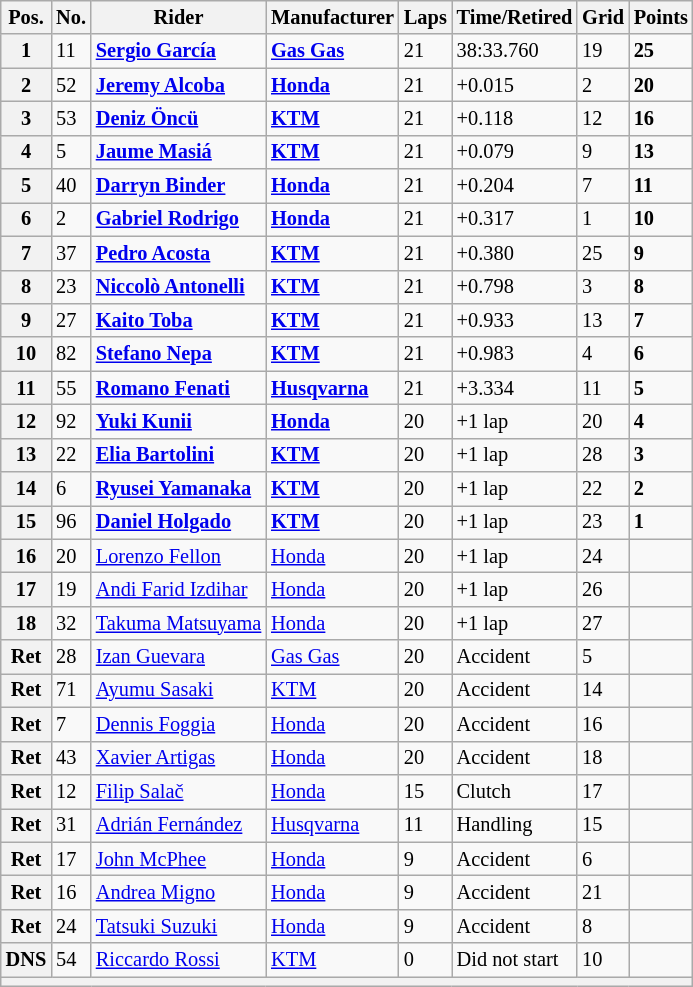<table class="wikitable" style="font-size:85%;">
<tr>
<th>Pos.</th>
<th>No.</th>
<th>Rider</th>
<th>Manufacturer</th>
<th>Laps</th>
<th>Time/Retired</th>
<th>Grid</th>
<th>Points</th>
</tr>
<tr>
<th>1</th>
<td>11</td>
<td> <strong><a href='#'>Sergio García</a></strong></td>
<td><strong><a href='#'>Gas Gas</a></strong></td>
<td>21</td>
<td>38:33.760</td>
<td>19</td>
<td><strong>25</strong></td>
</tr>
<tr>
<th>2</th>
<td>52</td>
<td> <strong><a href='#'>Jeremy Alcoba</a></strong></td>
<td><strong><a href='#'>Honda</a></strong></td>
<td>21</td>
<td>+0.015</td>
<td>2</td>
<td><strong>20</strong></td>
</tr>
<tr>
<th>3</th>
<td>53</td>
<td> <strong><a href='#'>Deniz Öncü</a></strong></td>
<td><strong><a href='#'>KTM</a></strong></td>
<td>21</td>
<td>+0.118</td>
<td>12</td>
<td><strong>16</strong></td>
</tr>
<tr>
<th>4</th>
<td>5</td>
<td> <strong><a href='#'>Jaume Masiá</a></strong></td>
<td><strong><a href='#'>KTM</a></strong></td>
<td>21</td>
<td>+0.079</td>
<td>9</td>
<td><strong>13</strong></td>
</tr>
<tr>
<th>5</th>
<td>40</td>
<td> <strong><a href='#'>Darryn Binder</a></strong></td>
<td><strong><a href='#'>Honda</a></strong></td>
<td>21</td>
<td>+0.204</td>
<td>7</td>
<td><strong>11</strong></td>
</tr>
<tr>
<th>6</th>
<td>2</td>
<td> <strong><a href='#'>Gabriel Rodrigo</a></strong></td>
<td><strong><a href='#'>Honda</a></strong></td>
<td>21</td>
<td>+0.317</td>
<td>1</td>
<td><strong>10</strong></td>
</tr>
<tr>
<th>7</th>
<td>37</td>
<td> <strong><a href='#'>Pedro Acosta</a></strong></td>
<td><strong><a href='#'>KTM</a></strong></td>
<td>21</td>
<td>+0.380</td>
<td>25</td>
<td><strong>9</strong></td>
</tr>
<tr>
<th>8</th>
<td>23</td>
<td> <strong><a href='#'>Niccolò Antonelli</a></strong></td>
<td><strong><a href='#'>KTM</a></strong></td>
<td>21</td>
<td>+0.798</td>
<td>3</td>
<td><strong>8</strong></td>
</tr>
<tr>
<th>9</th>
<td>27</td>
<td> <strong><a href='#'>Kaito Toba</a></strong></td>
<td><strong><a href='#'>KTM</a></strong></td>
<td>21</td>
<td>+0.933</td>
<td>13</td>
<td><strong>7</strong></td>
</tr>
<tr>
<th>10</th>
<td>82</td>
<td> <strong><a href='#'>Stefano Nepa</a></strong></td>
<td><strong><a href='#'>KTM</a></strong></td>
<td>21</td>
<td>+0.983</td>
<td>4</td>
<td><strong>6</strong></td>
</tr>
<tr>
<th>11</th>
<td>55</td>
<td> <strong><a href='#'>Romano Fenati</a></strong></td>
<td><strong><a href='#'>Husqvarna</a></strong></td>
<td>21</td>
<td>+3.334</td>
<td>11</td>
<td><strong>5</strong></td>
</tr>
<tr>
<th>12</th>
<td>92</td>
<td> <strong><a href='#'>Yuki Kunii</a></strong></td>
<td><strong><a href='#'>Honda</a></strong></td>
<td>20</td>
<td>+1 lap</td>
<td>20</td>
<td><strong>4</strong></td>
</tr>
<tr>
<th>13</th>
<td>22</td>
<td> <strong><a href='#'>Elia Bartolini</a></strong></td>
<td><strong><a href='#'>KTM</a></strong></td>
<td>20</td>
<td>+1 lap</td>
<td>28</td>
<td><strong>3</strong></td>
</tr>
<tr>
<th>14</th>
<td>6</td>
<td> <strong><a href='#'>Ryusei Yamanaka</a></strong></td>
<td><strong><a href='#'>KTM</a></strong></td>
<td>20</td>
<td>+1 lap</td>
<td>22</td>
<td><strong>2</strong></td>
</tr>
<tr>
<th>15</th>
<td>96</td>
<td> <strong><a href='#'>Daniel Holgado</a></strong></td>
<td><strong><a href='#'>KTM</a></strong></td>
<td>20</td>
<td>+1 lap</td>
<td>23</td>
<td><strong>1</strong></td>
</tr>
<tr>
<th>16</th>
<td>20</td>
<td> <a href='#'>Lorenzo Fellon</a></td>
<td><a href='#'>Honda</a></td>
<td>20</td>
<td>+1 lap</td>
<td>24</td>
<td></td>
</tr>
<tr>
<th>17</th>
<td>19</td>
<td> <a href='#'>Andi Farid Izdihar</a></td>
<td><a href='#'>Honda</a></td>
<td>20</td>
<td>+1 lap</td>
<td>26</td>
<td></td>
</tr>
<tr>
<th>18</th>
<td>32</td>
<td> <a href='#'>Takuma Matsuyama</a></td>
<td><a href='#'>Honda</a></td>
<td>20</td>
<td>+1 lap</td>
<td>27</td>
<td></td>
</tr>
<tr>
<th>Ret</th>
<td>28</td>
<td> <a href='#'>Izan Guevara</a></td>
<td><a href='#'>Gas Gas</a></td>
<td>20</td>
<td>Accident</td>
<td>5</td>
<td></td>
</tr>
<tr>
<th>Ret</th>
<td>71</td>
<td> <a href='#'>Ayumu Sasaki</a></td>
<td><a href='#'>KTM</a></td>
<td>20</td>
<td>Accident</td>
<td>14</td>
<td></td>
</tr>
<tr>
<th>Ret</th>
<td>7</td>
<td> <a href='#'>Dennis Foggia</a></td>
<td><a href='#'>Honda</a></td>
<td>20</td>
<td>Accident</td>
<td>16</td>
<td></td>
</tr>
<tr>
<th>Ret</th>
<td>43</td>
<td> <a href='#'>Xavier Artigas</a></td>
<td><a href='#'>Honda</a></td>
<td>20</td>
<td>Accident</td>
<td>18</td>
<td></td>
</tr>
<tr>
<th>Ret</th>
<td>12</td>
<td> <a href='#'>Filip Salač</a></td>
<td><a href='#'>Honda</a></td>
<td>15</td>
<td>Clutch</td>
<td>17</td>
<td></td>
</tr>
<tr>
<th>Ret</th>
<td>31</td>
<td> <a href='#'>Adrián Fernández</a></td>
<td><a href='#'>Husqvarna</a></td>
<td>11</td>
<td>Handling</td>
<td>15</td>
<td></td>
</tr>
<tr>
<th>Ret</th>
<td>17</td>
<td> <a href='#'>John McPhee</a></td>
<td><a href='#'>Honda</a></td>
<td>9</td>
<td>Accident</td>
<td>6</td>
<td></td>
</tr>
<tr>
<th>Ret</th>
<td>16</td>
<td> <a href='#'>Andrea Migno</a></td>
<td><a href='#'>Honda</a></td>
<td>9</td>
<td>Accident</td>
<td>21</td>
<td></td>
</tr>
<tr>
<th>Ret</th>
<td>24</td>
<td> <a href='#'>Tatsuki Suzuki</a></td>
<td><a href='#'>Honda</a></td>
<td>9</td>
<td>Accident</td>
<td>8</td>
<td></td>
</tr>
<tr>
<th>DNS</th>
<td>54</td>
<td> <a href='#'>Riccardo Rossi</a></td>
<td><a href='#'>KTM</a></td>
<td>0</td>
<td>Did not start</td>
<td>10</td>
<td></td>
</tr>
<tr>
<th colspan=8></th>
</tr>
</table>
